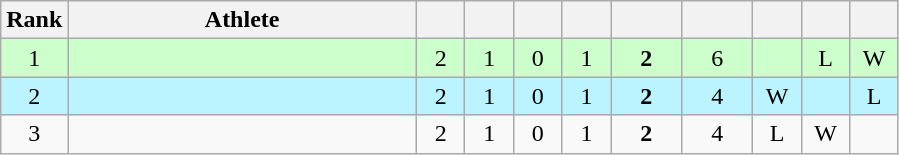<table class="wikitable" style="text-align: center;">
<tr>
<th width=25>Rank</th>
<th width=225>Athlete</th>
<th width=25></th>
<th width=25></th>
<th width=25></th>
<th width=25></th>
<th width=40></th>
<th width=40></th>
<th width=25></th>
<th width=25></th>
<th width=25></th>
</tr>
<tr bgcolor=ccffcc>
<td>1</td>
<td align=left></td>
<td>2</td>
<td>1</td>
<td>0</td>
<td>1</td>
<td><strong>2</strong></td>
<td>6</td>
<td></td>
<td>L</td>
<td>W</td>
</tr>
<tr bgcolor=bbf3ff>
<td>2</td>
<td align=left></td>
<td>2</td>
<td>1</td>
<td>0</td>
<td>1</td>
<td><strong>2</strong></td>
<td>4</td>
<td>W</td>
<td></td>
<td>L</td>
</tr>
<tr>
<td>3</td>
<td align=left></td>
<td>2</td>
<td>1</td>
<td>0</td>
<td>1</td>
<td><strong>2</strong></td>
<td>4</td>
<td>L</td>
<td>W</td>
<td></td>
</tr>
</table>
